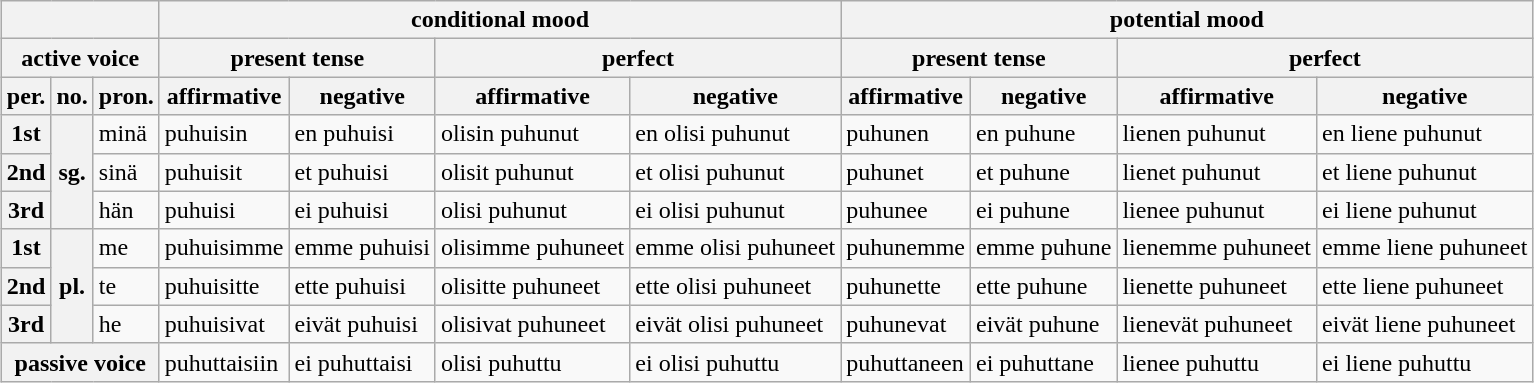<table class="wikitable" style="margin: 1em auto 1em auto;">
<tr>
<th colspan="3"></th>
<th colspan="4">conditional mood</th>
<th colspan="4">potential mood</th>
</tr>
<tr>
<th colspan="3">active voice</th>
<th colspan="2">present tense</th>
<th colspan="2">perfect</th>
<th colspan="2">present tense</th>
<th colspan="2">perfect</th>
</tr>
<tr>
<th>per.</th>
<th>no.</th>
<th>pron.</th>
<th>affirmative</th>
<th>negative</th>
<th>affirmative</th>
<th>negative</th>
<th>affirmative</th>
<th>negative</th>
<th>affirmative</th>
<th>negative</th>
</tr>
<tr>
<th>1st</th>
<th rowspan="3">sg.</th>
<td>minä</td>
<td>puhuisin</td>
<td>en puhuisi</td>
<td>olisin puhunut</td>
<td>en olisi puhunut</td>
<td>puhunen</td>
<td>en puhune</td>
<td>lienen puhunut</td>
<td>en liene puhunut</td>
</tr>
<tr>
<th>2nd</th>
<td>sinä</td>
<td>puhuisit</td>
<td>et puhuisi</td>
<td>olisit puhunut</td>
<td>et olisi puhunut</td>
<td>puhunet</td>
<td>et puhune</td>
<td>lienet puhunut</td>
<td>et liene puhunut</td>
</tr>
<tr>
<th>3rd</th>
<td>hän</td>
<td>puhuisi</td>
<td>ei puhuisi</td>
<td>olisi puhunut</td>
<td>ei olisi puhunut</td>
<td>puhunee</td>
<td>ei puhune</td>
<td>lienee puhunut</td>
<td>ei liene puhunut</td>
</tr>
<tr>
<th>1st</th>
<th rowspan="3">pl.</th>
<td>me</td>
<td>puhuisimme</td>
<td>emme puhuisi</td>
<td>olisimme puhuneet</td>
<td>emme olisi puhuneet</td>
<td>puhunemme</td>
<td>emme puhune</td>
<td>lienemme puhuneet</td>
<td>emme liene puhuneet</td>
</tr>
<tr>
<th>2nd</th>
<td>te</td>
<td>puhuisitte</td>
<td>ette puhuisi</td>
<td>olisitte puhuneet</td>
<td>ette olisi puhuneet</td>
<td>puhunette</td>
<td>ette puhune</td>
<td>lienette puhuneet</td>
<td>ette liene puhuneet</td>
</tr>
<tr>
<th>3rd</th>
<td>he</td>
<td>puhuisivat</td>
<td>eivät puhuisi</td>
<td>olisivat puhuneet</td>
<td>eivät olisi puhuneet</td>
<td>puhunevat</td>
<td>eivät puhune</td>
<td>lienevät puhuneet</td>
<td>eivät liene puhuneet</td>
</tr>
<tr>
<th colspan="3">passive voice</th>
<td>puhuttaisiin</td>
<td>ei puhuttaisi</td>
<td>olisi puhuttu</td>
<td>ei olisi puhuttu</td>
<td>puhuttaneen</td>
<td>ei puhuttane</td>
<td>lienee puhuttu</td>
<td>ei liene puhuttu</td>
</tr>
</table>
